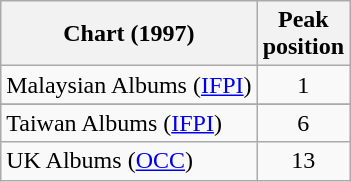<table class="wikitable sortable">
<tr>
<th>Chart (1997)</th>
<th>Peak<br>position</th>
</tr>
<tr>
<td scope="row">Malaysian Albums (<a href='#'>IFPI</a>)</td>
<td style="text-align:center;">1</td>
</tr>
<tr>
</tr>
<tr>
<td>Taiwan Albums (<a href='#'>IFPI</a>)</td>
<td style="text-align:center;">6</td>
</tr>
<tr>
<td scope="row">UK Albums (<a href='#'>OCC</a>)</td>
<td style="text-align:center;">13</td>
</tr>
</table>
